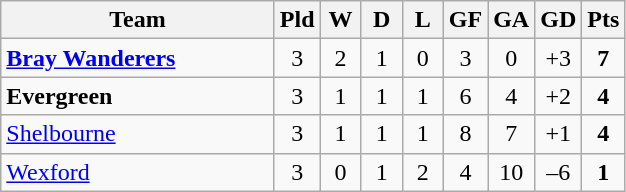<table class="wikitable" style="text-align: center;">
<tr>
<th width="175">Team</th>
<th width="20">Pld</th>
<th width="20">W</th>
<th width="20">D</th>
<th width="20">L</th>
<th width="20">GF</th>
<th width="20">GA</th>
<th width="20">GD</th>
<th width="20">Pts</th>
</tr>
<tr>
<td style="text-align:left;"><strong><a href='#'>Bray Wanderers</a></strong></td>
<td>3</td>
<td>2</td>
<td>1</td>
<td>0</td>
<td>3</td>
<td>0</td>
<td>+3</td>
<td><strong>7</strong></td>
</tr>
<tr>
<td style="text-align:left;"><strong>Evergreen</strong></td>
<td>3</td>
<td>1</td>
<td>1</td>
<td>1</td>
<td>6</td>
<td>4</td>
<td>+2</td>
<td><strong>4</strong></td>
</tr>
<tr>
<td style="text-align:left;"><a href='#'>Shelbourne</a></td>
<td>3</td>
<td>1</td>
<td>1</td>
<td>1</td>
<td>8</td>
<td>7</td>
<td>+1</td>
<td><strong>4</strong></td>
</tr>
<tr>
<td style="text-align:left;"><a href='#'>Wexford</a></td>
<td>3</td>
<td>0</td>
<td>1</td>
<td>2</td>
<td>4</td>
<td>10</td>
<td>–6</td>
<td><strong>1</strong></td>
</tr>
</table>
